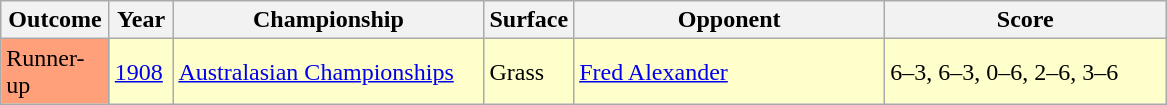<table class='sortable wikitable'>
<tr>
<th style="width:65px">Outcome</th>
<th style="width:35px">Year</th>
<th style="width:200px">Championship</th>
<th style="width:50px">Surface</th>
<th style="width:200px">Opponent</th>
<th style="width:180px" class="unsortable">Score</th>
</tr>
<tr style="background:#ffc;">
<td style="background:#ffa07a;">Runner-up</td>
<td><a href='#'>1908</a></td>
<td><a href='#'>Australasian Championships</a></td>
<td>Grass</td>
<td> <a href='#'>Fred Alexander</a></td>
<td>6–3, 6–3, 0–6, 2–6, 3–6</td>
</tr>
</table>
